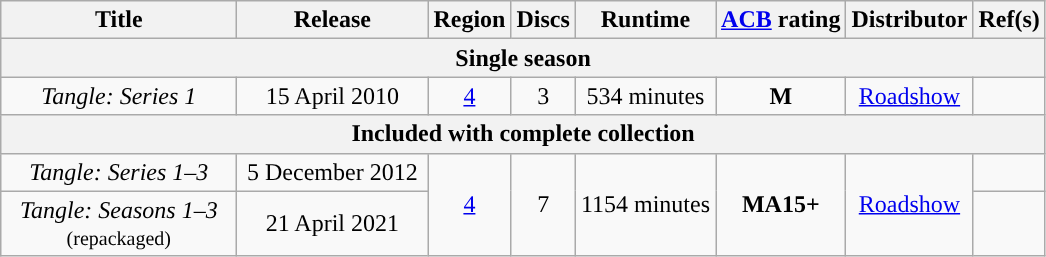<table class="wikitable">
<tr>
<th width="150">Title</th>
<th width="120">Release</th>
<th>Region</th>
<th>Discs</th>
<th>Runtime</th>
<th><a href='#'>ACB</a> rating</th>
<th>Distributor</th>
<th>Ref(s)</th>
</tr>
<tr>
<th colspan=8>Single season</th>
</tr>
<tr>
<td align="center"><em>Tangle: Series 1</em></td>
<td align="center">15 April 2010</td>
<td align="center"><a href='#'>4</a></td>
<td align="center">3</td>
<td align="center">534 minutes</td>
<td align="center"><span> <strong>M</strong> </span></td>
<td align="center"><a href='#'>Roadshow</a></td>
<td align="center"></td>
</tr>
<tr>
<th colspan=8>Included with complete collection</th>
</tr>
<tr>
<td align="center"><em>Tangle: Series 1–3</em></td>
<td align="center">5 December 2012</td>
<td rowspan="2" align="center"><a href='#'>4</a></td>
<td rowspan="2" align="center">7</td>
<td rowspan="2" align="center">1154 minutes</td>
<td rowspan="2" align="center"><span> <strong>MA15+</strong> </span></td>
<td rowspan="2" align="center"><a href='#'>Roadshow</a></td>
<td align="center"></td>
</tr>
<tr>
<td align="center"><em>Tangle: Seasons 1–3</em> <small>(repackaged)</small></td>
<td align="center">21 April 2021</td>
<td align="center"></td>
</tr>
</table>
